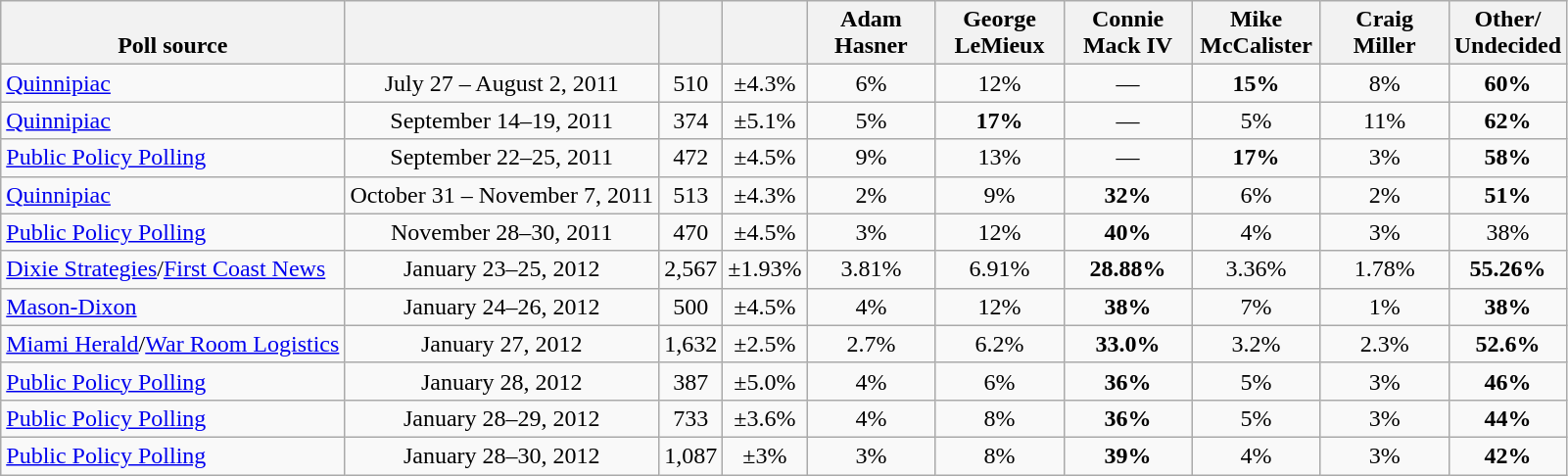<table class="wikitable" style="text-align:center">
<tr valign= bottom>
<th>Poll source</th>
<th></th>
<th></th>
<th></th>
<th style="width:80px;">Adam<br>Hasner</th>
<th style="width:80px;">George<br>LeMieux</th>
<th style="width:80px;">Connie<br>Mack IV</th>
<th style="width:80px;">Mike<br>McCalister</th>
<th style="width:80px;">Craig<br>Miller</th>
<th>Other/<br>Undecided</th>
</tr>
<tr>
<td align=left><a href='#'>Quinnipiac</a></td>
<td>July 27 – August 2, 2011</td>
<td>510</td>
<td>±4.3%</td>
<td>6%</td>
<td>12%</td>
<td>—</td>
<td><strong>15%</strong></td>
<td>8%</td>
<td><strong>60%</strong></td>
</tr>
<tr>
<td align=left><a href='#'>Quinnipiac</a></td>
<td>September 14–19, 2011</td>
<td>374</td>
<td>±5.1%</td>
<td>5%</td>
<td><strong>17%</strong></td>
<td>—</td>
<td>5%</td>
<td>11%</td>
<td><strong>62%</strong></td>
</tr>
<tr>
<td align=left><a href='#'>Public Policy Polling</a></td>
<td>September 22–25, 2011</td>
<td>472</td>
<td>±4.5%</td>
<td>9%</td>
<td>13%</td>
<td>—</td>
<td><strong>17%</strong></td>
<td>3%</td>
<td><strong>58%</strong></td>
</tr>
<tr>
<td align=left><a href='#'>Quinnipiac</a></td>
<td>October 31 – November 7, 2011</td>
<td>513</td>
<td>±4.3%</td>
<td>2%</td>
<td>9%</td>
<td><strong>32%</strong></td>
<td>6%</td>
<td>2%</td>
<td><strong>51%</strong></td>
</tr>
<tr>
<td align=left><a href='#'>Public Policy Polling</a></td>
<td>November 28–30, 2011</td>
<td>470</td>
<td>±4.5%</td>
<td>3%</td>
<td>12%</td>
<td><strong>40%</strong></td>
<td>4%</td>
<td>3%</td>
<td>38%</td>
</tr>
<tr>
<td align=left><a href='#'>Dixie Strategies</a>/<a href='#'>First Coast News</a></td>
<td>January 23–25, 2012</td>
<td>2,567</td>
<td>±1.93%</td>
<td>3.81%</td>
<td>6.91%</td>
<td><strong>28.88%</strong></td>
<td>3.36%</td>
<td>1.78%</td>
<td><strong>55.26%</strong></td>
</tr>
<tr>
<td align=left><a href='#'>Mason-Dixon</a></td>
<td>January 24–26, 2012</td>
<td>500</td>
<td>±4.5%</td>
<td>4%</td>
<td>12%</td>
<td><strong>38%</strong></td>
<td>7%</td>
<td>1%</td>
<td><strong>38%</strong></td>
</tr>
<tr>
<td align=left><a href='#'>Miami Herald</a>/<a href='#'>War Room Logistics</a></td>
<td>January 27, 2012</td>
<td>1,632</td>
<td>±2.5%</td>
<td>2.7%</td>
<td>6.2%</td>
<td><strong>33.0%</strong></td>
<td>3.2%</td>
<td>2.3%</td>
<td><strong>52.6%</strong></td>
</tr>
<tr>
<td align=left><a href='#'>Public Policy Polling</a></td>
<td>January 28, 2012</td>
<td>387</td>
<td>±5.0%</td>
<td>4%</td>
<td>6%</td>
<td><strong>36%</strong></td>
<td>5%</td>
<td>3%</td>
<td><strong>46%</strong></td>
</tr>
<tr>
<td align=left><a href='#'>Public Policy Polling</a></td>
<td>January 28–29, 2012</td>
<td>733</td>
<td>±3.6%</td>
<td>4%</td>
<td>8%</td>
<td><strong>36%</strong></td>
<td>5%</td>
<td>3%</td>
<td><strong>44%</strong></td>
</tr>
<tr>
<td align=left><a href='#'>Public Policy Polling</a></td>
<td>January 28–30, 2012</td>
<td>1,087</td>
<td>±3%</td>
<td>3%</td>
<td>8%</td>
<td><strong>39%</strong></td>
<td>4%</td>
<td>3%</td>
<td><strong>42%</strong></td>
</tr>
</table>
